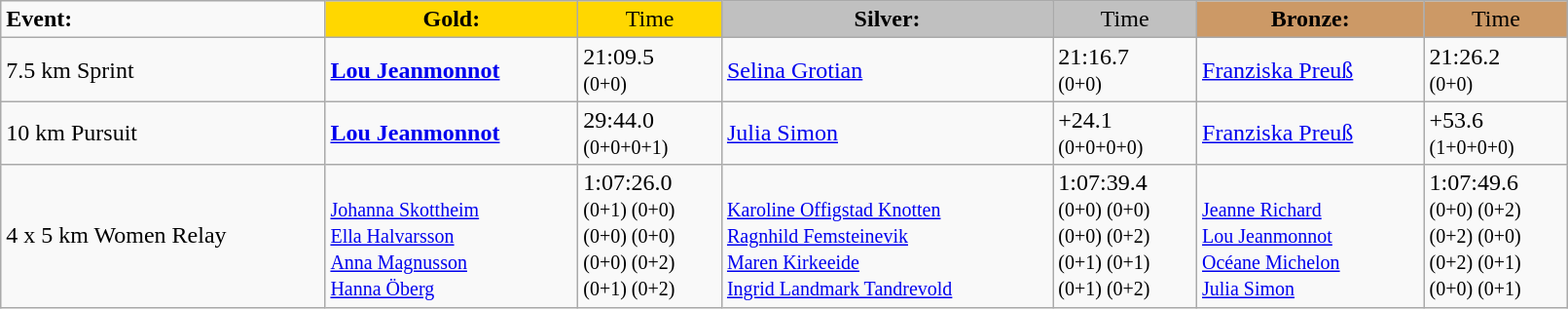<table class="wikitable" width=85%>
<tr>
<td><strong>Event:</strong></td>
<td style="text-align:center;background-color:gold;"><strong>Gold:</strong></td>
<td style="text-align:center;background-color:gold;">Time</td>
<td style="text-align:center;background-color:silver;"><strong>Silver:</strong></td>
<td style="text-align:center;background-color:silver;">Time</td>
<td style="text-align:center;background-color:#CC9966;"><strong>Bronze:</strong></td>
<td style="text-align:center;background-color:#CC9966;">Time</td>
</tr>
<tr>
<td>7.5 km Sprint</td>
<td><strong><a href='#'>Lou Jeanmonnot</a></strong><br><small></small></td>
<td>21:09.5<br><small>(0+0)</small></td>
<td><a href='#'>Selina Grotian</a><br><small></small></td>
<td>21:16.7<br><small>(0+0)</small></td>
<td><a href='#'>Franziska Preuß</a><br><small></small></td>
<td>21:26.2<br><small>(0+0)</small></td>
</tr>
<tr>
<td>10 km Pursuit</td>
<td><strong><a href='#'>Lou Jeanmonnot</a></strong><br><small></small></td>
<td>29:44.0<br><small>(0+0+0+1)</small></td>
<td><a href='#'>Julia Simon</a><br><small></small></td>
<td>+24.1<br><small>(0+0+0+0)</small></td>
<td><a href='#'>Franziska Preuß</a><br><small></small></td>
<td>+53.6<br><small>(1+0+0+0)</small></td>
</tr>
<tr>
<td>4 x 5 km Women Relay</td>
<td><strong></strong><br><small><a href='#'>Johanna Skottheim</a><br><a href='#'>Ella Halvarsson</a><br><a href='#'>Anna Magnusson</a><br><a href='#'>Hanna Öberg</a></small></td>
<td>1:07:26.0<br><small>(0+1) (0+0)<br>(0+0) (0+0)<br>(0+0) (0+2)<br>(0+1) (0+2)</small></td>
<td><br><small><a href='#'>Karoline Offigstad Knotten</a><br><a href='#'>Ragnhild Femsteinevik</a><br><a href='#'>Maren Kirkeeide</a><br><a href='#'>Ingrid Landmark Tandrevold</a></small></td>
<td>1:07:39.4<br><small>(0+0) (0+0)<br>(0+0) (0+2)<br>(0+1) (0+1)<br>(0+1) (0+2)</small></td>
<td><br><small><a href='#'>Jeanne Richard</a><br><a href='#'>Lou Jeanmonnot</a><br><a href='#'>Océane Michelon</a><br><a href='#'>Julia Simon</a></small></td>
<td>1:07:49.6<br><small>(0+0) (0+2)<br>(0+2) (0+0)<br>(0+2) (0+1)<br>(0+0) (0+1)</small></td>
</tr>
</table>
